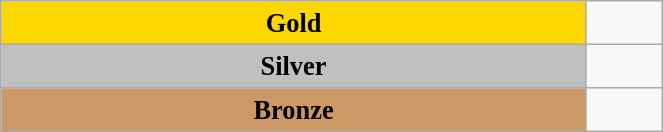<table class="wikitable" style=" text-align:center; font-size:110%;" width="35%">
<tr>
<td bgcolor="gold"><strong>Gold</strong></td>
<td></td>
</tr>
<tr>
<td bgcolor="silver"><strong>Silver</strong></td>
<td></td>
</tr>
<tr>
<td bgcolor="cc9966"><strong>Bronze</strong></td>
<td></td>
</tr>
</table>
